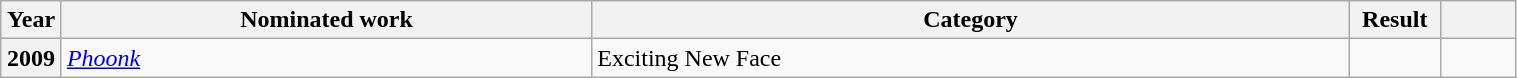<table class="wikitable plainrowheaders" style="width:80%;">
<tr>
<th scope="col" style="width:4%;">Year</th>
<th scope="col" style="width:35%;">Nominated work</th>
<th scope="col" style="width:50%;">Category</th>
<th scope="col" style="width:6%;">Result</th>
<th scope="col" style="width:6%;"></th>
</tr>
<tr>
<th scope="row">2009</th>
<td><em><a href='#'>Phoonk</a></em></td>
<td>Exciting New Face</td>
<td></td>
<td style="text-align:center;"></td>
</tr>
</table>
